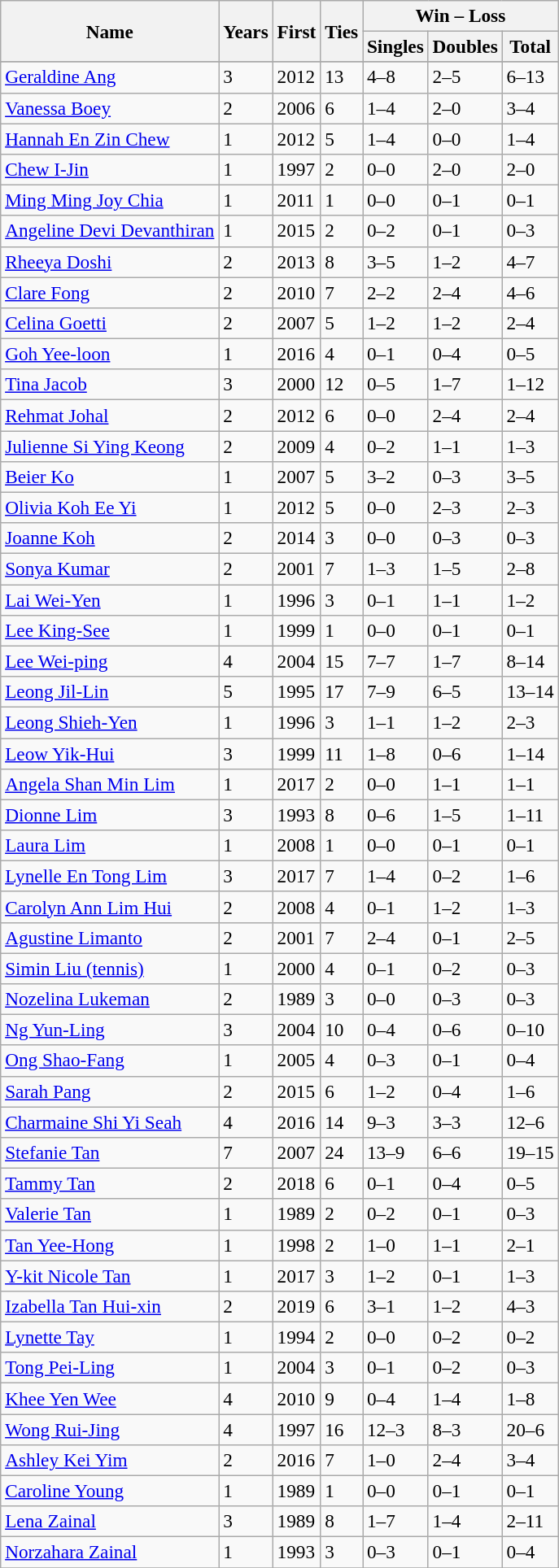<table class="wikitable sortable" style=font-size:97%>
<tr align="center">
<th rowspan="2">Name</th>
<th rowspan="2">Years</th>
<th rowspan="2">First</th>
<th rowspan="2">Ties</th>
<th class="unsortable" colspan="3">Win – Loss</th>
</tr>
<tr>
<th>Singles</th>
<th>Doubles</th>
<th>Total</th>
</tr>
<tr>
</tr>
<tr>
<td><a href='#'>Geraldine Ang</a></td>
<td>3</td>
<td>2012</td>
<td>13</td>
<td>4–8</td>
<td>2–5</td>
<td>6–13</td>
</tr>
<tr>
<td><a href='#'>Vanessa Boey</a></td>
<td>2</td>
<td>2006</td>
<td>6</td>
<td>1–4</td>
<td>2–0</td>
<td>3–4</td>
</tr>
<tr>
<td><a href='#'>Hannah En Zin Chew</a></td>
<td>1</td>
<td>2012</td>
<td>5</td>
<td>1–4</td>
<td>0–0</td>
<td>1–4</td>
</tr>
<tr>
<td><a href='#'>Chew I-Jin</a></td>
<td>1</td>
<td>1997</td>
<td>2</td>
<td>0–0</td>
<td>2–0</td>
<td>2–0</td>
</tr>
<tr>
<td><a href='#'>Ming Ming Joy Chia</a></td>
<td>1</td>
<td>2011</td>
<td>1</td>
<td>0–0</td>
<td>0–1</td>
<td>0–1</td>
</tr>
<tr>
<td><a href='#'>Angeline Devi Devanthiran</a></td>
<td>1</td>
<td>2015</td>
<td>2</td>
<td>0–2</td>
<td>0–1</td>
<td>0–3</td>
</tr>
<tr>
<td><a href='#'>Rheeya Doshi</a></td>
<td>2</td>
<td>2013</td>
<td>8</td>
<td>3–5</td>
<td>1–2</td>
<td>4–7</td>
</tr>
<tr>
<td><a href='#'>Clare Fong</a></td>
<td>2</td>
<td>2010</td>
<td>7</td>
<td>2–2</td>
<td>2–4</td>
<td>4–6</td>
</tr>
<tr>
<td><a href='#'>Celina Goetti</a></td>
<td>2</td>
<td>2007</td>
<td>5</td>
<td>1–2</td>
<td>1–2</td>
<td>2–4</td>
</tr>
<tr>
<td><a href='#'>Goh Yee-loon</a></td>
<td>1</td>
<td>2016</td>
<td>4</td>
<td>0–1</td>
<td>0–4</td>
<td>0–5</td>
</tr>
<tr>
<td><a href='#'>Tina Jacob</a></td>
<td>3</td>
<td>2000</td>
<td>12</td>
<td>0–5</td>
<td>1–7</td>
<td>1–12</td>
</tr>
<tr>
<td><a href='#'>Rehmat Johal</a></td>
<td>2</td>
<td>2012</td>
<td>6</td>
<td>0–0</td>
<td>2–4</td>
<td>2–4</td>
</tr>
<tr>
<td><a href='#'>Julienne Si Ying Keong</a></td>
<td>2</td>
<td>2009</td>
<td>4</td>
<td>0–2</td>
<td>1–1</td>
<td>1–3</td>
</tr>
<tr>
<td><a href='#'>Beier Ko</a></td>
<td>1</td>
<td>2007</td>
<td>5</td>
<td>3–2</td>
<td>0–3</td>
<td>3–5</td>
</tr>
<tr>
<td><a href='#'>Olivia Koh Ee Yi</a></td>
<td>1</td>
<td>2012</td>
<td>5</td>
<td>0–0</td>
<td>2–3</td>
<td>2–3</td>
</tr>
<tr>
<td><a href='#'>Joanne Koh</a></td>
<td>2</td>
<td>2014</td>
<td>3</td>
<td>0–0</td>
<td>0–3</td>
<td>0–3</td>
</tr>
<tr>
<td><a href='#'>Sonya Kumar</a></td>
<td>2</td>
<td>2001</td>
<td>7</td>
<td>1–3</td>
<td>1–5</td>
<td>2–8</td>
</tr>
<tr>
<td><a href='#'>Lai Wei-Yen</a></td>
<td>1</td>
<td>1996</td>
<td>3</td>
<td>0–1</td>
<td>1–1</td>
<td>1–2</td>
</tr>
<tr>
<td><a href='#'>Lee King-See</a></td>
<td>1</td>
<td>1999</td>
<td>1</td>
<td>0–0</td>
<td>0–1</td>
<td>0–1</td>
</tr>
<tr>
<td><a href='#'>Lee Wei-ping</a></td>
<td>4</td>
<td>2004</td>
<td>15</td>
<td>7–7</td>
<td>1–7</td>
<td>8–14</td>
</tr>
<tr>
<td><a href='#'>Leong Jil-Lin</a></td>
<td>5</td>
<td>1995</td>
<td>17</td>
<td>7–9</td>
<td>6–5</td>
<td>13–14</td>
</tr>
<tr>
<td><a href='#'>Leong Shieh-Yen</a></td>
<td>1</td>
<td>1996</td>
<td>3</td>
<td>1–1</td>
<td>1–2</td>
<td>2–3</td>
</tr>
<tr>
<td><a href='#'>Leow Yik-Hui</a></td>
<td>3</td>
<td>1999</td>
<td>11</td>
<td>1–8</td>
<td>0–6</td>
<td>1–14</td>
</tr>
<tr>
<td><a href='#'>Angela Shan Min Lim</a></td>
<td>1</td>
<td>2017</td>
<td>2</td>
<td>0–0</td>
<td>1–1</td>
<td>1–1</td>
</tr>
<tr>
<td><a href='#'>Dionne Lim</a></td>
<td>3</td>
<td>1993</td>
<td>8</td>
<td>0–6</td>
<td>1–5</td>
<td>1–11</td>
</tr>
<tr>
<td><a href='#'>Laura Lim</a></td>
<td>1</td>
<td>2008</td>
<td>1</td>
<td>0–0</td>
<td>0–1</td>
<td>0–1</td>
</tr>
<tr>
<td><a href='#'>Lynelle En Tong Lim</a></td>
<td>3</td>
<td>2017</td>
<td>7</td>
<td>1–4</td>
<td>0–2</td>
<td>1–6</td>
</tr>
<tr>
<td><a href='#'>Carolyn Ann Lim Hui</a></td>
<td>2</td>
<td>2008</td>
<td>4</td>
<td>0–1</td>
<td>1–2</td>
<td>1–3</td>
</tr>
<tr>
<td><a href='#'>Agustine Limanto</a></td>
<td>2</td>
<td>2001</td>
<td>7</td>
<td>2–4</td>
<td>0–1</td>
<td>2–5</td>
</tr>
<tr>
<td><a href='#'>Simin Liu (tennis)</a></td>
<td>1</td>
<td>2000</td>
<td>4</td>
<td>0–1</td>
<td>0–2</td>
<td>0–3</td>
</tr>
<tr>
<td><a href='#'>Nozelina Lukeman</a></td>
<td>2</td>
<td>1989</td>
<td>3</td>
<td>0–0</td>
<td>0–3</td>
<td>0–3</td>
</tr>
<tr>
<td><a href='#'>Ng Yun-Ling</a></td>
<td>3</td>
<td>2004</td>
<td>10</td>
<td>0–4</td>
<td>0–6</td>
<td>0–10</td>
</tr>
<tr>
<td><a href='#'>Ong Shao-Fang</a></td>
<td>1</td>
<td>2005</td>
<td>4</td>
<td>0–3</td>
<td>0–1</td>
<td>0–4</td>
</tr>
<tr>
<td><a href='#'>Sarah Pang</a></td>
<td>2</td>
<td>2015</td>
<td>6</td>
<td>1–2</td>
<td>0–4</td>
<td>1–6</td>
</tr>
<tr>
<td><a href='#'>Charmaine Shi Yi Seah</a></td>
<td>4</td>
<td>2016</td>
<td>14</td>
<td>9–3</td>
<td>3–3</td>
<td>12–6</td>
</tr>
<tr>
<td><a href='#'>Stefanie Tan</a></td>
<td>7</td>
<td>2007</td>
<td>24</td>
<td>13–9</td>
<td>6–6</td>
<td>19–15</td>
</tr>
<tr>
<td><a href='#'>Tammy Tan</a></td>
<td>2</td>
<td>2018</td>
<td>6</td>
<td>0–1</td>
<td>0–4</td>
<td>0–5</td>
</tr>
<tr>
<td><a href='#'>Valerie Tan</a></td>
<td>1</td>
<td>1989</td>
<td>2</td>
<td>0–2</td>
<td>0–1</td>
<td>0–3</td>
</tr>
<tr>
<td><a href='#'>Tan Yee-Hong</a></td>
<td>1</td>
<td>1998</td>
<td>2</td>
<td>1–0</td>
<td>1–1</td>
<td>2–1</td>
</tr>
<tr>
<td><a href='#'>Y-kit Nicole Tan</a></td>
<td>1</td>
<td>2017</td>
<td>3</td>
<td>1–2</td>
<td>0–1</td>
<td>1–3</td>
</tr>
<tr>
<td><a href='#'>Izabella Tan Hui-xin</a></td>
<td>2</td>
<td>2019</td>
<td>6</td>
<td>3–1</td>
<td>1–2</td>
<td>4–3</td>
</tr>
<tr>
<td><a href='#'>Lynette Tay</a></td>
<td>1</td>
<td>1994</td>
<td>2</td>
<td>0–0</td>
<td>0–2</td>
<td>0–2</td>
</tr>
<tr>
<td><a href='#'>Tong Pei-Ling</a></td>
<td>1</td>
<td>2004</td>
<td>3</td>
<td>0–1</td>
<td>0–2</td>
<td>0–3</td>
</tr>
<tr>
<td><a href='#'>Khee Yen Wee</a></td>
<td>4</td>
<td>2010</td>
<td>9</td>
<td>0–4</td>
<td>1–4</td>
<td>1–8</td>
</tr>
<tr>
<td><a href='#'>Wong Rui-Jing</a></td>
<td>4</td>
<td>1997</td>
<td>16</td>
<td>12–3</td>
<td>8–3</td>
<td>20–6</td>
</tr>
<tr>
<td><a href='#'>Ashley Kei Yim</a></td>
<td>2</td>
<td>2016</td>
<td>7</td>
<td>1–0</td>
<td>2–4</td>
<td>3–4</td>
</tr>
<tr>
<td><a href='#'>Caroline Young</a></td>
<td>1</td>
<td>1989</td>
<td>1</td>
<td>0–0</td>
<td>0–1</td>
<td>0–1</td>
</tr>
<tr>
<td><a href='#'>Lena Zainal</a></td>
<td>3</td>
<td>1989</td>
<td>8</td>
<td>1–7</td>
<td>1–4</td>
<td>2–11</td>
</tr>
<tr>
<td><a href='#'>Norzahara Zainal</a></td>
<td>1</td>
<td>1993</td>
<td>3</td>
<td>0–3</td>
<td>0–1</td>
<td>0–4</td>
</tr>
<tr>
</tr>
</table>
